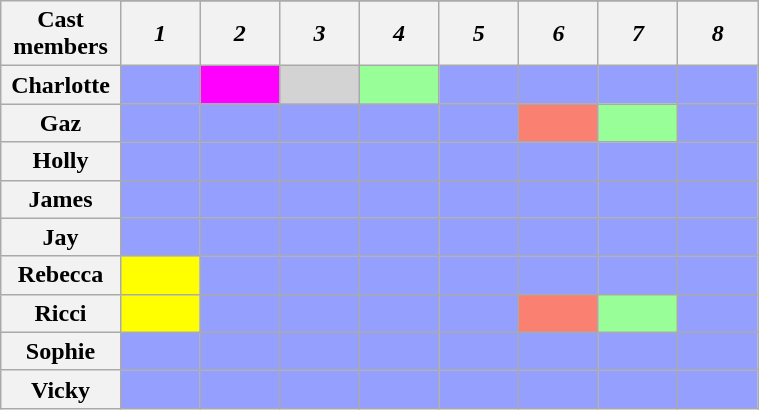<table class="wikitable" style="text-align:center; width:40%;">
<tr>
<th rowspan="2" style="width:15%;">Cast members</th>
</tr>
<tr>
<th style="text-align:center; width:10%;"><em>1</em></th>
<th style="text-align:center; width:10%;"><em>2</em></th>
<th style="text-align:center; width:10%;"><em>3</em></th>
<th style="text-align:center; width:10%;"><em>4</em></th>
<th style="text-align:center; width:10%;"><em>5</em></th>
<th style="text-align:center; width:10%;"><em>6</em></th>
<th style="text-align:center; width:10%;"><em>7</em></th>
<th style="text-align:center; width:10%;"><em>8</em></th>
</tr>
<tr>
<th>Charlotte</th>
<th style="background:#959FFD;"></th>
<th style="background:#f0f;"></th>
<th style="background:lightgrey;"></th>
<th style="background:#98FF98;"></th>
<th style="background:#959FFD;"></th>
<th style="background:#959FFD;"></th>
<th style="background:#959FFD;"></th>
<th style="background:#959FFD;"></th>
</tr>
<tr>
<th>Gaz</th>
<th style="background:#959FFD;"></th>
<th style="background:#959FFD;"></th>
<th style="background:#959FFD;"></th>
<th style="background:#959FFD;"></th>
<th style="background:#959FFD;"></th>
<th style="background:salmon;"></th>
<th style="background:#98FF98;"></th>
<th style="background:#959FFD;"></th>
</tr>
<tr>
<th>Holly</th>
<th style="background:#959FFD;"></th>
<th style="background:#959FFD;"></th>
<th style="background:#959FFD;"></th>
<th style="background:#959FFD;"></th>
<th style="background:#959FFD;"></th>
<th style="background:#959FFD;"></th>
<th style="background:#959FFD;"></th>
<th style="background:#959FFD;"></th>
</tr>
<tr>
<th>James</th>
<th style="background:#959FFD;"></th>
<th style="background:#959FFD;"></th>
<th style="background:#959FFD;"></th>
<th style="background:#959FFD;"></th>
<th style="background:#959FFD;"></th>
<th style="background:#959FFD;"></th>
<th style="background:#959FFD;"></th>
<th style="background:#959FFD;"></th>
</tr>
<tr>
<th>Jay</th>
<th style="background:#959FFD;"></th>
<th style="background:#959FFD;"></th>
<th style="background:#959FFD;"></th>
<th style="background:#959FFD;"></th>
<th style="background:#959FFD;"></th>
<th style="background:#959FFD;"></th>
<th style="background:#959FFD;"></th>
<th style="background:#959FFD;"></th>
</tr>
<tr>
<th>Rebecca</th>
<th style="background:#ff0;"></th>
<th style="background:#959FFD;"></th>
<th style="background:#959FFD;"></th>
<th style="background:#959FFD;"></th>
<th style="background:#959FFD;"></th>
<th style="background:#959FFD;"></th>
<th style="background:#959FFD;"></th>
<th style="background:#959FFD;"></th>
</tr>
<tr>
<th>Ricci</th>
<th style="background:#ff0;"></th>
<th style="background:#959FFD;"></th>
<th style="background:#959FFD;"></th>
<th style="background:#959FFD;"></th>
<th style="background:#959FFD;"></th>
<th style="background:salmon;"></th>
<th style="background:#98FF98;"></th>
<th style="background:#959FFD;"></th>
</tr>
<tr>
<th>Sophie</th>
<th style="background:#959FFD;"></th>
<th style="background:#959FFD;"></th>
<th style="background:#959FFD;"></th>
<th style="background:#959FFD;"></th>
<th style="background:#959FFD;"></th>
<th style="background:#959FFD;"></th>
<th style="background:#959FFD;"></th>
<th style="background:#959FFD;"></th>
</tr>
<tr>
<th>Vicky</th>
<th style="background:#959FFD;"></th>
<th style="background:#959FFD;"></th>
<th style="background:#959FFD;"></th>
<th style="background:#959FFD;"></th>
<th style="background:#959FFD;"></th>
<th style="background:#959FFD;"></th>
<th style="background:#959FFD;"></th>
<th style="background:#959FFD;"></th>
</tr>
</table>
